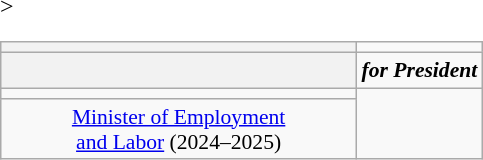<table class=wikitable style="font-size:90%; text-align:center;">
<tr>
<th></th>
</tr>
<tr>
<th style="font-size:135%; background:></th>
</tr>
<tr style="font-size:100%; color:black; background:#EEACB2">
<td><strong><em>for President</em></strong></td>
</tr>
<tr <--Do not add a generic image here, that would be forbidden under WP:IPH-->>
<td></td>
</tr>
<tr>
<td style=width:16em><a href='#'>Minister of Employment <br> and Labor</a> (2024–2025)</td>
</tr>
</table>
